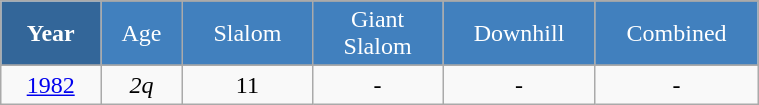<table class="wikitable" style="font-size:100%; text-align:center; border:grey solid 1px; border-collapse:collapse;" width="40%">
<tr style="background-color:#369; color:white;">
<td rowspan="2" colspan="1" width="4%"><strong>Year</strong></td>
</tr>
<tr style="background-color:#4180be; color:white;">
<td width="3%">Age</td>
<td width="5%">Slalom</td>
<td width="5%">Giant<br>Slalom</td>
<td width="5%">Downhill</td>
<td width="5%">Combined</td>
</tr>
<tr style="background-color:#8CB2D8; color:white;">
</tr>
<tr>
<td><a href='#'>1982</a></td>
<td><em>2q</em></td>
<td>11</td>
<td>-</td>
<td>-</td>
<td>-</td>
</tr>
</table>
